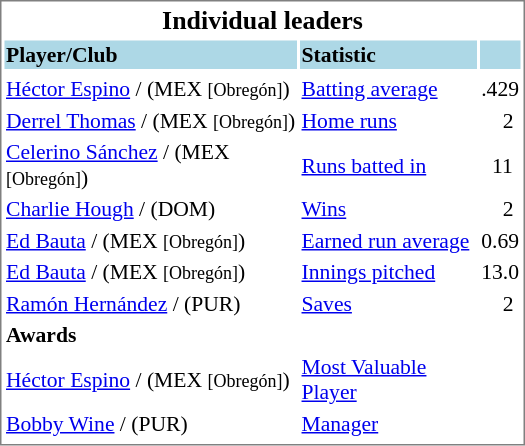<table cellpadding="1" width="350px" style="font-size: 90%; border: 1px solid gray;">
<tr align="center" style="font-size: larger;">
<td colspan=6><strong>Individual leaders</strong></td>
</tr>
<tr style="background:lightblue;">
<td><strong>Player/Club</strong></td>
<td><strong>Statistic</strong></td>
<td></td>
</tr>
<tr align="center" style="vertical-align: middle;" style="background:lightblue;">
</tr>
<tr>
<td><a href='#'>Héctor Espino</a> / (MEX <small>[Obregón]</small>)</td>
<td><a href='#'>Batting average</a></td>
<td>.429</td>
</tr>
<tr>
<td><a href='#'>Derrel Thomas</a> / (MEX <small>[Obregón]</small>)</td>
<td><a href='#'>Home runs</a></td>
<td>     2</td>
</tr>
<tr>
<td><a href='#'>Celerino Sánchez</a> /  (MEX <small>[Obregón]</small>)</td>
<td><a href='#'>Runs batted in</a></td>
<td>  11</td>
</tr>
<tr>
<td><a href='#'>Charlie Hough</a> / (DOM)</td>
<td><a href='#'>Wins</a></td>
<td>     2</td>
</tr>
<tr>
<td><a href='#'>Ed Bauta</a> / (MEX <small>[Obregón]</small>)</td>
<td><a href='#'>Earned run average</a></td>
<td>0.69</td>
</tr>
<tr>
<td><a href='#'>Ed Bauta</a> / (MEX <small>[Obregón]</small>)</td>
<td><a href='#'>Innings pitched</a></td>
<td>13.0</td>
</tr>
<tr>
<td><a href='#'>Ramón Hernández</a> / (PUR)</td>
<td><a href='#'>Saves</a></td>
<td>     2</td>
</tr>
<tr>
<td><strong>Awards</strong></td>
</tr>
<tr>
<td><a href='#'>Héctor Espino</a> / (MEX <small>[Obregón]</small>)</td>
<td><a href='#'>Most Valuable Player</a></td>
</tr>
<tr>
<td><a href='#'>Bobby Wine</a> / (PUR)</td>
<td><a href='#'>Manager</a></td>
</tr>
<tr>
</tr>
</table>
